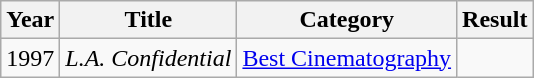<table class="wikitable">
<tr>
<th>Year</th>
<th>Title</th>
<th>Category</th>
<th>Result</th>
</tr>
<tr>
<td>1997</td>
<td><em>L.A. Confidential</em></td>
<td><a href='#'>Best Cinematography</a></td>
<td></td>
</tr>
</table>
